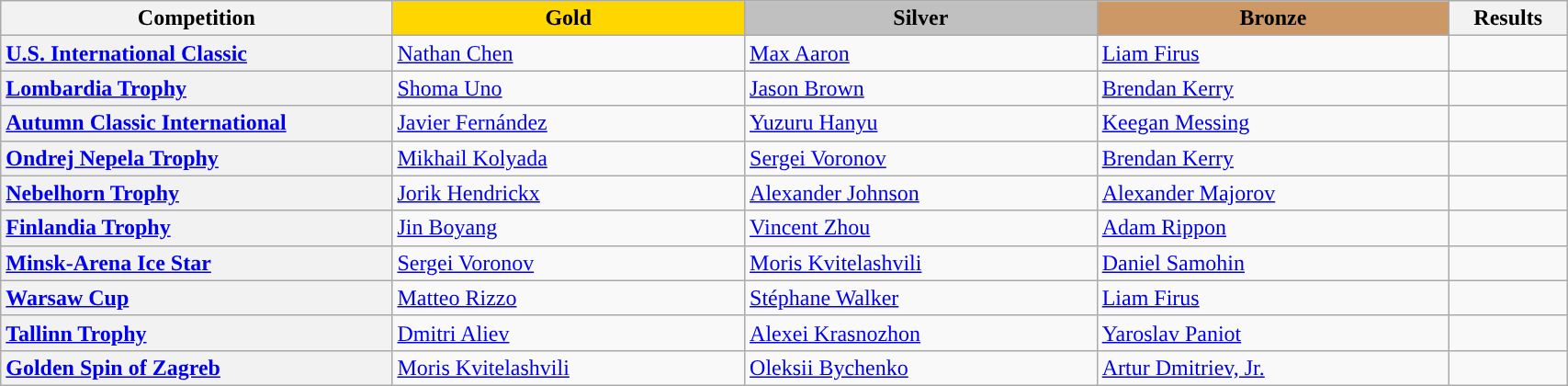<table class="wikitable unsortable" style="text-align:left; width:90%;">
<tr>
<th scope="col" style="text-align:center; width:25%;">Competition</th>
<td scope="col" style="text-align:center; width:22.5%; background:gold"><strong>Gold</strong></td>
<td scope="col" style="text-align:center; width:22.5%; background:silver"><strong>Silver</strong></td>
<td scope="col" style="text-align:center; width:22.5%; background:#c96"><strong>Bronze</strong></td>
<th scope="col" style="text-align:center; width:7.5%;">Results</th>
</tr>
<tr>
<th scope="row" style="text-align:left"> <a href='#'>U.S. International Classic</a></th>
<td> <a href='#'>Nathan Chen</a></td>
<td> <a href='#'>Max Aaron</a></td>
<td> <a href='#'>Liam Firus</a></td>
<td></td>
</tr>
<tr>
<th scope="row" style="text-align:left"> <a href='#'>Lombardia Trophy</a></th>
<td> <a href='#'>Shoma Uno</a></td>
<td> <a href='#'>Jason Brown</a></td>
<td> <a href='#'>Brendan Kerry</a></td>
<td></td>
</tr>
<tr>
<th scope="row" style="text-align:left"> <a href='#'>Autumn Classic International</a></th>
<td> <a href='#'>Javier Fernández</a></td>
<td> <a href='#'>Yuzuru Hanyu</a></td>
<td> <a href='#'>Keegan Messing</a></td>
<td></td>
</tr>
<tr>
<th scope="row" style="text-align:left"> <a href='#'>Ondrej Nepela Trophy</a></th>
<td> <a href='#'>Mikhail Kolyada</a></td>
<td> <a href='#'>Sergei Voronov</a></td>
<td> <a href='#'>Brendan Kerry</a></td>
<td></td>
</tr>
<tr>
<th scope="row" style="text-align:left"> <a href='#'>Nebelhorn Trophy</a></th>
<td> <a href='#'>Jorik Hendrickx</a></td>
<td> <a href='#'>Alexander Johnson</a></td>
<td> <a href='#'>Alexander Majorov</a></td>
<td></td>
</tr>
<tr>
<th scope="row" style="text-align:left"> <a href='#'>Finlandia Trophy</a></th>
<td> <a href='#'>Jin Boyang</a></td>
<td> <a href='#'>Vincent Zhou</a></td>
<td> <a href='#'>Adam Rippon</a></td>
<td></td>
</tr>
<tr>
<th scope="row" style="text-align:left"> <a href='#'>Minsk-Arena Ice Star</a></th>
<td> <a href='#'>Sergei Voronov</a></td>
<td> <a href='#'>Moris Kvitelashvili</a></td>
<td> <a href='#'>Daniel Samohin</a></td>
<td></td>
</tr>
<tr>
<th scope="row" style="text-align:left"> <a href='#'>Warsaw Cup</a></th>
<td> <a href='#'>Matteo Rizzo</a></td>
<td> <a href='#'>Stéphane Walker</a></td>
<td> <a href='#'>Liam Firus</a></td>
<td></td>
</tr>
<tr>
<th scope="row" style="text-align:left"> <a href='#'>Tallinn Trophy</a></th>
<td> <a href='#'>Dmitri Aliev</a></td>
<td> <a href='#'>Alexei Krasnozhon</a></td>
<td> <a href='#'>Yaroslav Paniot</a></td>
<td></td>
</tr>
<tr>
<th scope="row" style="text-align:left"> <a href='#'>Golden Spin of Zagreb</a></th>
<td> <a href='#'>Moris Kvitelashvili</a></td>
<td> <a href='#'>Oleksii Bychenko</a></td>
<td> <a href='#'>Artur Dmitriev, Jr.</a></td>
<td></td>
</tr>
</table>
